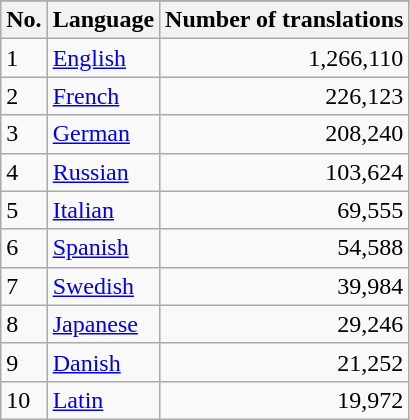<table class="wikitable">
<tr>
</tr>
<tr>
<th>No.</th>
<th>Language</th>
<th>Number of translations</th>
</tr>
<tr>
<td>1</td>
<td><a href='#'>English</a></td>
<td style="text-align: right;">1,266,110</td>
</tr>
<tr>
<td>2</td>
<td><a href='#'>French</a></td>
<td style="text-align: right;">226,123</td>
</tr>
<tr>
<td>3</td>
<td><a href='#'>German</a></td>
<td style="text-align: right;">208,240</td>
</tr>
<tr>
<td>4</td>
<td><a href='#'>Russian</a></td>
<td style="text-align: right;">103,624</td>
</tr>
<tr>
<td>5</td>
<td><a href='#'>Italian</a></td>
<td style="text-align: right;">69,555</td>
</tr>
<tr>
<td>6</td>
<td><a href='#'>Spanish</a></td>
<td style="text-align: right;">54,588</td>
</tr>
<tr>
<td>7</td>
<td><a href='#'>Swedish</a></td>
<td style="text-align: right;">39,984</td>
</tr>
<tr>
<td>8</td>
<td><a href='#'>Japanese</a></td>
<td style="text-align: right;">29,246</td>
</tr>
<tr>
<td>9</td>
<td><a href='#'>Danish</a></td>
<td style="text-align: right;">21,252</td>
</tr>
<tr>
<td>10</td>
<td><a href='#'>Latin</a></td>
<td style="text-align: right;">19,972</td>
</tr>
</table>
